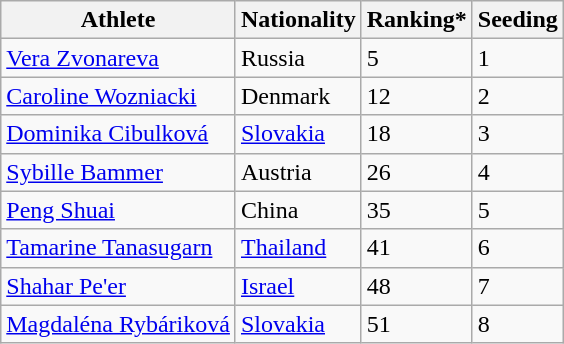<table class="wikitable" border="1">
<tr>
<th>Athlete</th>
<th>Nationality</th>
<th>Ranking*</th>
<th>Seeding</th>
</tr>
<tr>
<td><a href='#'>Vera Zvonareva</a></td>
<td> Russia</td>
<td>5</td>
<td>1</td>
</tr>
<tr>
<td><a href='#'>Caroline Wozniacki</a></td>
<td> Denmark</td>
<td>12</td>
<td>2</td>
</tr>
<tr>
<td><a href='#'>Dominika Cibulková</a></td>
<td> <a href='#'>Slovakia</a></td>
<td>18</td>
<td>3</td>
</tr>
<tr>
<td><a href='#'>Sybille Bammer</a></td>
<td> Austria</td>
<td>26</td>
<td>4</td>
</tr>
<tr>
<td><a href='#'>Peng Shuai</a></td>
<td> China</td>
<td>35</td>
<td>5</td>
</tr>
<tr>
<td><a href='#'>Tamarine Tanasugarn</a></td>
<td> <a href='#'>Thailand</a></td>
<td>41</td>
<td>6</td>
</tr>
<tr>
<td><a href='#'>Shahar Pe'er</a></td>
<td> <a href='#'>Israel</a></td>
<td>48</td>
<td>7</td>
</tr>
<tr>
<td><a href='#'>Magdaléna Rybáriková</a></td>
<td> <a href='#'>Slovakia</a></td>
<td>51</td>
<td>8</td>
</tr>
</table>
